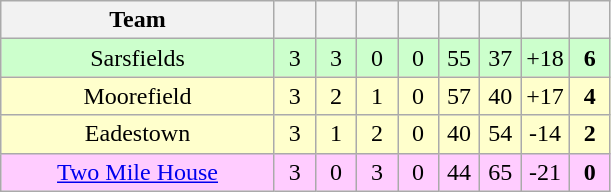<table class="wikitable" style="text-align:center">
<tr>
<th style="width:175px;">Team</th>
<th width="20"></th>
<th width="20"></th>
<th width="20"></th>
<th width="20"></th>
<th width="20"></th>
<th width="20"></th>
<th width="20"></th>
<th width="20"></th>
</tr>
<tr style="background:#cfc;">
<td>Sarsfields</td>
<td>3</td>
<td>3</td>
<td>0</td>
<td>0</td>
<td>55</td>
<td>37</td>
<td>+18</td>
<td><strong>6</strong></td>
</tr>
<tr style="background:#ffffcc;">
<td>Moorefield</td>
<td>3</td>
<td>2</td>
<td>1</td>
<td>0</td>
<td>57</td>
<td>40</td>
<td>+17</td>
<td><strong>4</strong></td>
</tr>
<tr style="background:#ffffcc;">
<td>Eadestown</td>
<td>3</td>
<td>1</td>
<td>2</td>
<td>0</td>
<td>40</td>
<td>54</td>
<td>-14</td>
<td><strong>2</strong></td>
</tr>
<tr style="background:#fcf;">
<td><a href='#'>Two Mile House</a></td>
<td>3</td>
<td>0</td>
<td>3</td>
<td>0</td>
<td>44</td>
<td>65</td>
<td>-21</td>
<td><strong>0</strong></td>
</tr>
</table>
